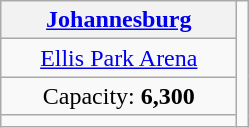<table class="wikitable" style="text-align:center" align=center>
<tr>
<th><a href='#'>Johannesburg</a></th>
<td rowspan=6></td>
</tr>
<tr>
<td width=150px><a href='#'>Ellis Park Arena</a></td>
</tr>
<tr>
<td>Capacity: <strong>6,300</strong></td>
</tr>
<tr>
<td></td>
</tr>
</table>
